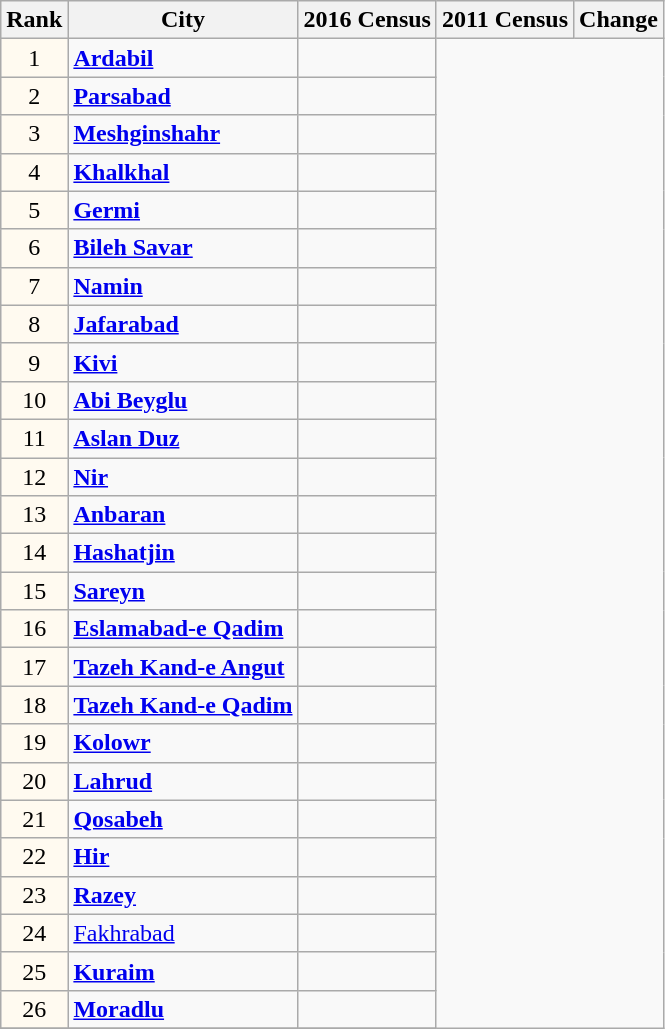<table class="wikitable sortable">
<tr>
<th>Rank</th>
<th>City</th>
<th>2016 Census</th>
<th>2011 Census</th>
<th>Change</th>
</tr>
<tr>
<td align=center bgcolor="FFFAF0">1</td>
<td><strong><a href='#'>Ardabil</a></strong></td>
<td></td>
</tr>
<tr>
<td align=center bgcolor="FFFAF0">2</td>
<td><strong><a href='#'>Parsabad</a></strong></td>
<td></td>
</tr>
<tr>
<td align=center bgcolor="FFFAF0">3</td>
<td><strong><a href='#'>Meshginshahr</a></strong></td>
<td></td>
</tr>
<tr>
<td align=center bgcolor="FFFAF0">4</td>
<td><strong><a href='#'>Khalkhal</a></strong></td>
<td></td>
</tr>
<tr>
<td align=center bgcolor="FFFAF0">5</td>
<td><strong><a href='#'>Germi</a></strong></td>
<td></td>
</tr>
<tr>
<td align=center bgcolor="FFFAF0">6</td>
<td><strong><a href='#'>Bileh Savar</a></strong></td>
<td></td>
</tr>
<tr>
<td align=center bgcolor="FFFAF0">7</td>
<td><strong><a href='#'>Namin</a></strong></td>
<td></td>
</tr>
<tr>
<td align=center bgcolor="FFFAF0">8</td>
<td><strong><a href='#'>Jafarabad</a></strong></td>
<td></td>
</tr>
<tr>
<td align=center bgcolor="FFFAF0">9</td>
<td><strong><a href='#'>Kivi</a></strong></td>
<td></td>
</tr>
<tr>
<td align="center" bgcolor="FFFAF0">10</td>
<td><strong><a href='#'>Abi Beyglu</a></strong></td>
<td></td>
</tr>
<tr>
<td align="center" bgcolor="FFFAF0">11</td>
<td><strong><a href='#'>Aslan Duz</a></strong></td>
<td></td>
</tr>
<tr>
<td align="center" bgcolor="FFFAF0">12</td>
<td><strong><a href='#'>Nir</a></strong></td>
<td></td>
</tr>
<tr>
<td align=center bgcolor="FFFAF0">13</td>
<td><strong><a href='#'>Anbaran</a></strong></td>
<td></td>
</tr>
<tr>
<td align=center bgcolor="FFFAF0">14</td>
<td><strong><a href='#'>Hashatjin</a></strong></td>
<td></td>
</tr>
<tr>
<td align=center bgcolor="FFFAF0">15</td>
<td><strong><a href='#'>Sareyn</a></strong></td>
<td></td>
</tr>
<tr>
<td align=center bgcolor="FFFAF0">16</td>
<td><strong><a href='#'>Eslamabad-e Qadim</a></strong></td>
<td></td>
</tr>
<tr>
<td align="center" bgcolor="FFFAF0">17</td>
<td><strong><a href='#'>Tazeh Kand-e Angut</a></strong></td>
<td></td>
</tr>
<tr>
<td align=center bgcolor="FFFAF0">18</td>
<td><strong><a href='#'>Tazeh Kand-e Qadim</a></strong></td>
<td></td>
</tr>
<tr>
<td align="center" bgcolor="FFFAF0">19</td>
<td><strong><a href='#'>Kolowr</a></strong></td>
<td></td>
</tr>
<tr>
<td align="center" bgcolor="FFFAF0">20</td>
<td><strong><a href='#'>Lahrud</a></strong></td>
<td></td>
</tr>
<tr>
<td align=center bgcolor="FFFAF0">21</td>
<td><strong><a href='#'>Qosabeh</a></strong></td>
<td></td>
</tr>
<tr>
<td align=center bgcolor="FFFAF0">22</td>
<td><strong><a href='#'>Hir</a></strong></td>
<td></td>
</tr>
<tr>
<td align=center bgcolor="FFFAF0">23</td>
<td><strong><a href='#'>Razey</a></strong></td>
<td></td>
</tr>
<tr>
<td align=center bgcolor="FFFAF0">24</td>
<td><a href='#'>Fakhrabad</a></td>
<td></td>
</tr>
<tr>
<td align=center bgcolor="FFFAF0">25</td>
<td><strong><a href='#'>Kuraim</a></strong></td>
<td></td>
</tr>
<tr>
<td align=center bgcolor="FFFAF0">26</td>
<td><strong><a href='#'>Moradlu</a></strong></td>
<td></td>
</tr>
<tr>
</tr>
</table>
